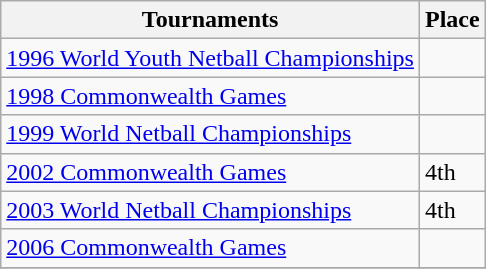<table class="wikitable collapsible">
<tr>
<th>Tournaments</th>
<th>Place</th>
</tr>
<tr>
<td><a href='#'>1996 World Youth Netball Championships</a></td>
<td></td>
</tr>
<tr>
<td><a href='#'>1998 Commonwealth Games</a></td>
<td></td>
</tr>
<tr>
<td><a href='#'>1999 World Netball Championships</a></td>
<td></td>
</tr>
<tr>
<td><a href='#'>2002 Commonwealth Games</a></td>
<td>4th</td>
</tr>
<tr>
<td><a href='#'>2003 World Netball Championships</a></td>
<td>4th</td>
</tr>
<tr>
<td><a href='#'>2006 Commonwealth Games</a></td>
<td></td>
</tr>
<tr>
</tr>
</table>
